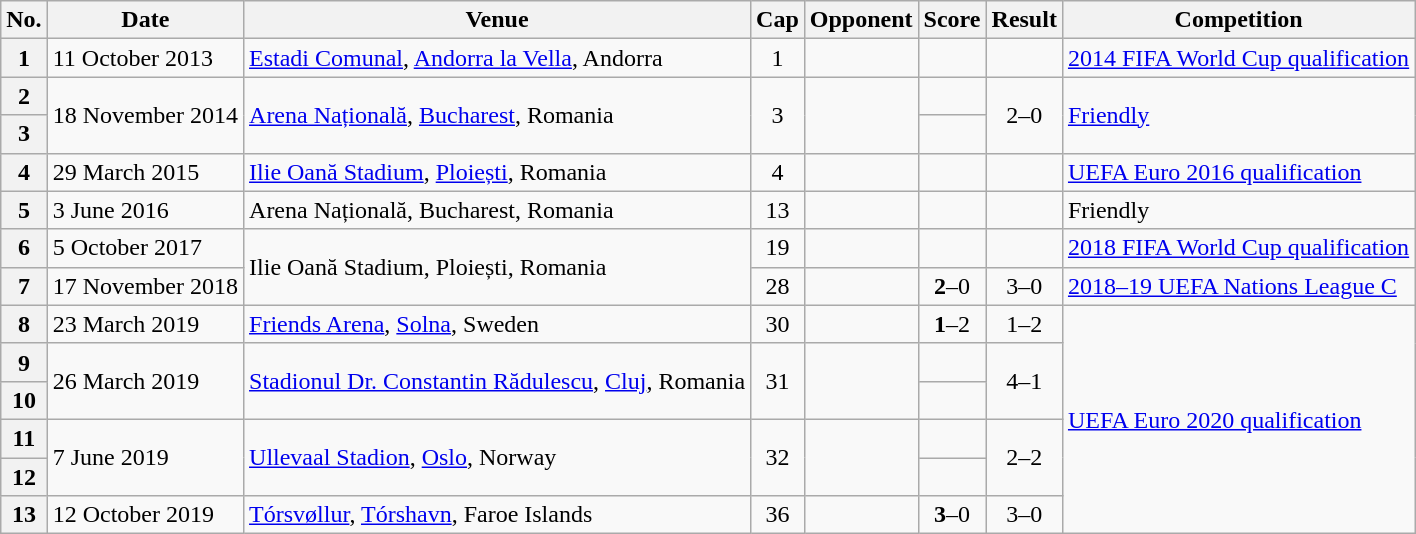<table class="wikitable sortable plainrowheaders">
<tr>
<th scope=col>No.</th>
<th scope=col data-sort-type=date>Date</th>
<th scope=col>Venue</th>
<th scope=col>Cap</th>
<th scope=col>Opponent</th>
<th scope=col>Score</th>
<th scope=col>Result</th>
<th scope=col>Competition</th>
</tr>
<tr>
<th scope=row>1</th>
<td>11 October 2013</td>
<td><a href='#'>Estadi Comunal</a>, <a href='#'>Andorra la Vella</a>, Andorra</td>
<td align=center>1</td>
<td></td>
<td></td>
<td></td>
<td><a href='#'>2014 FIFA World Cup qualification</a></td>
</tr>
<tr>
<th scope=row>2</th>
<td rowspan="2">18 November 2014</td>
<td rowspan="2"><a href='#'>Arena Națională</a>, <a href='#'>Bucharest</a>, Romania</td>
<td rowspan="2" align=center>3</td>
<td rowspan="2"></td>
<td></td>
<td rowspan="2" style="text-align:center;">2–0</td>
<td rowspan="2"><a href='#'>Friendly</a></td>
</tr>
<tr>
<th scope=row>3</th>
<td></td>
</tr>
<tr>
<th scope=row>4</th>
<td>29 March 2015</td>
<td><a href='#'>Ilie Oană Stadium</a>, <a href='#'>Ploiești</a>, Romania</td>
<td align=center>4</td>
<td></td>
<td></td>
<td></td>
<td><a href='#'>UEFA Euro 2016 qualification</a></td>
</tr>
<tr>
<th scope=row>5</th>
<td>3 June 2016</td>
<td>Arena Națională, Bucharest, Romania</td>
<td align=center>13</td>
<td></td>
<td></td>
<td></td>
<td>Friendly</td>
</tr>
<tr>
<th scope=row>6</th>
<td>5 October 2017</td>
<td rowspan=2>Ilie Oană Stadium, Ploiești, Romania</td>
<td align="center">19</td>
<td></td>
<td></td>
<td></td>
<td><a href='#'>2018 FIFA World Cup qualification</a></td>
</tr>
<tr>
<th scope=row>7</th>
<td>17 November 2018</td>
<td align="center">28</td>
<td></td>
<td align=center><strong>2</strong>–0</td>
<td align=center>3–0</td>
<td><a href='#'>2018–19 UEFA Nations League C</a></td>
</tr>
<tr>
<th scope=row>8</th>
<td>23 March 2019</td>
<td><a href='#'>Friends Arena</a>, <a href='#'>Solna</a>, Sweden</td>
<td align="center">30</td>
<td></td>
<td align=center><strong>1</strong>–2</td>
<td align=center>1–2</td>
<td rowspan="6"><a href='#'>UEFA Euro 2020 qualification</a></td>
</tr>
<tr>
<th scope=row>9</th>
<td rowspan="2">26 March 2019</td>
<td rowspan="2"><a href='#'>Stadionul Dr. Constantin Rădulescu</a>, <a href='#'>Cluj</a>, Romania</td>
<td rowspan="2" align=center>31</td>
<td rowspan="2"></td>
<td></td>
<td rowspan="2" style="text-align:center;">4–1</td>
</tr>
<tr>
<th scope=row>10</th>
<td></td>
</tr>
<tr>
<th scope=row>11</th>
<td rowspan="2">7 June 2019</td>
<td rowspan="2"><a href='#'>Ullevaal Stadion</a>, <a href='#'>Oslo</a>, Norway</td>
<td rowspan="2" align=center>32</td>
<td rowspan="2"></td>
<td></td>
<td rowspan="2" style="text-align:center;">2–2</td>
</tr>
<tr>
<th scope=row>12</th>
<td></td>
</tr>
<tr>
<th scope=row>13</th>
<td>12 October 2019</td>
<td><a href='#'>Tórsvøllur</a>, <a href='#'>Tórshavn</a>, Faroe Islands</td>
<td align="center">36</td>
<td></td>
<td align=center><strong>3</strong>–0</td>
<td align=center>3–0</td>
</tr>
</table>
